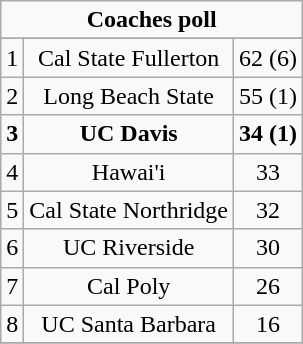<table class="wikitable">
<tr align="center">
<td align="center" Colspan="3"><strong>Coaches poll</strong></td>
</tr>
<tr align="center">
</tr>
<tr align="center">
<td>1</td>
<td>Cal State Fullerton</td>
<td>62 (6)</td>
</tr>
<tr align="center">
<td>2</td>
<td>Long Beach State</td>
<td>55 (1)</td>
</tr>
<tr align="center">
<td><strong>3</strong></td>
<td><strong>UC Davis</strong></td>
<td><strong>34 (1)</strong></td>
</tr>
<tr align="center">
<td>4</td>
<td>Hawai'i</td>
<td>33</td>
</tr>
<tr align="center">
<td>5</td>
<td>Cal State Northridge</td>
<td>32</td>
</tr>
<tr align="center">
<td>6</td>
<td>UC Riverside</td>
<td>30</td>
</tr>
<tr align="center">
<td>7</td>
<td>Cal Poly</td>
<td>26</td>
</tr>
<tr align="center">
<td>8</td>
<td>UC Santa Barbara</td>
<td>16</td>
</tr>
<tr align="center">
</tr>
</table>
